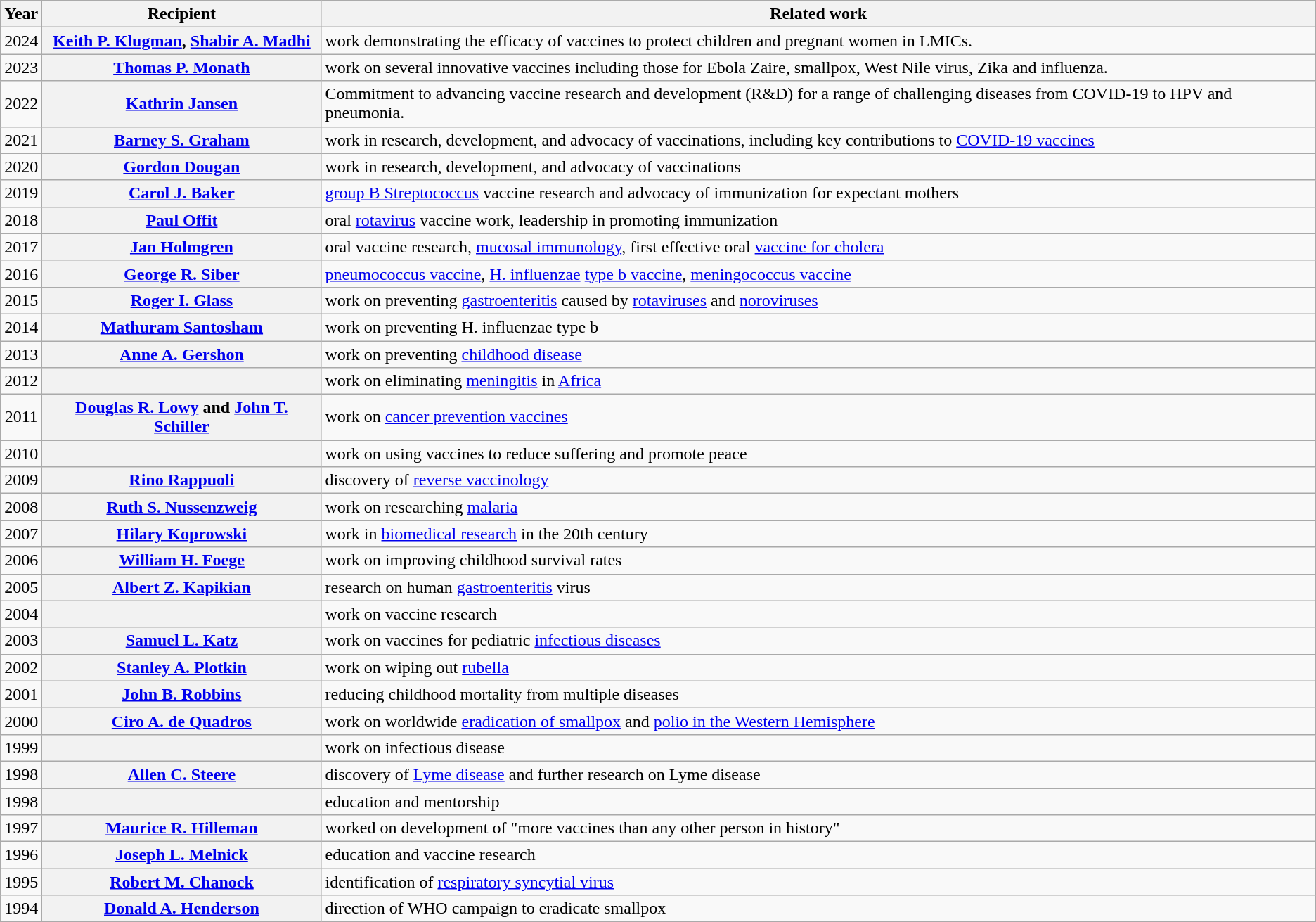<table class="wikitable sortable plainrowheaders" summary="The first column indicates the year of the award. The second column indicates the recipient(s) for that year. The third column contains a brief summary of the recipient's work related to the award.">
<tr>
<th scope="col">Year</th>
<th scope="col">Recipient</th>
<th scope="col" class="unsortable">Related work</th>
</tr>
<tr>
<td align="center">2024</td>
<th scope="row"><a href='#'>Keith P. Klugman</a>, <a href='#'>Shabir A. Madhi</a></th>
<td>work demonstrating the efficacy of vaccines to protect children and pregnant women in LMICs.</td>
</tr>
<tr>
<td align="center">2023</td>
<th scope="row"><a href='#'>Thomas P. Monath</a></th>
<td>work on several innovative vaccines including those for Ebola Zaire, smallpox, West Nile virus, Zika and influenza.</td>
</tr>
<tr>
<td align="center">2022</td>
<th scope="row"><a href='#'>Kathrin Jansen</a></th>
<td>Commitment to advancing vaccine research and development (R&D) for a range of challenging diseases from COVID-19 to HPV and pneumonia.</td>
</tr>
<tr>
<td align="center">2021</td>
<th scope="row"><a href='#'>Barney S. Graham</a></th>
<td>work in research, development, and advocacy of vaccinations, including key contributions to <a href='#'>COVID-19 vaccines</a></td>
</tr>
<tr>
<td align="center">2020</td>
<th scope="row"><a href='#'>Gordon Dougan</a></th>
<td>work in research, development, and advocacy of vaccinations</td>
</tr>
<tr>
<td align="center">2019</td>
<th scope="row"><a href='#'>Carol J. Baker</a></th>
<td><a href='#'>group B Streptococcus</a> vaccine research and advocacy of immunization for expectant mothers</td>
</tr>
<tr>
<td align="center">2018</td>
<th scope="row"><a href='#'>Paul Offit</a></th>
<td>oral <a href='#'>rotavirus</a> vaccine work, leadership in promoting immunization</td>
</tr>
<tr>
<td align="center">2017</td>
<th scope="row"><a href='#'>Jan Holmgren</a></th>
<td>oral vaccine research, <a href='#'>mucosal immunology</a>, first effective oral <a href='#'>vaccine for cholera</a></td>
</tr>
<tr>
<td align="center">2016</td>
<th scope="row"><a href='#'>George R. Siber</a></th>
<td><a href='#'>pneumococcus vaccine</a>, <a href='#'>H. influenzae</a> <a href='#'>type b vaccine</a>, <a href='#'>meningococcus vaccine</a></td>
</tr>
<tr>
<td align="center">2015</td>
<th scope="row"><a href='#'>Roger I. Glass</a></th>
<td>work on preventing <a href='#'>gastroenteritis</a> caused by <a href='#'>rotaviruses</a> and <a href='#'>noroviruses</a></td>
</tr>
<tr>
<td align="center">2014</td>
<th scope="row"><a href='#'>Mathuram Santosham</a></th>
<td>work on preventing H. influenzae type b</td>
</tr>
<tr>
<td align="center">2013</td>
<th scope="row"><a href='#'>Anne A. Gershon</a></th>
<td>work on preventing <a href='#'>childhood disease</a></td>
</tr>
<tr>
<td align="center">2012</td>
<th scope="row"></th>
<td>work on eliminating <a href='#'>meningitis</a> in <a href='#'>Africa</a></td>
</tr>
<tr>
<td align="center">2011</td>
<th scope="row"><a href='#'>Douglas R. Lowy</a> and <a href='#'>John T. Schiller</a></th>
<td>work on <a href='#'>cancer prevention vaccines</a></td>
</tr>
<tr>
<td align="center">2010</td>
<th scope="row"></th>
<td>work on using vaccines to reduce suffering and promote peace</td>
</tr>
<tr>
<td align="center">2009</td>
<th scope="row"><a href='#'>Rino Rappuoli</a></th>
<td>discovery of <a href='#'>reverse vaccinology</a></td>
</tr>
<tr>
<td align="center">2008</td>
<th scope="row"><a href='#'>Ruth S. Nussenzweig</a></th>
<td>work on researching <a href='#'>malaria</a></td>
</tr>
<tr>
<td align="center">2007</td>
<th scope="row"><a href='#'>Hilary Koprowski</a></th>
<td>work in <a href='#'>biomedical research</a> in the 20th century</td>
</tr>
<tr>
<td align="center">2006</td>
<th scope="row"><a href='#'>William H. Foege</a></th>
<td>work on improving childhood survival rates</td>
</tr>
<tr>
<td align="center">2005</td>
<th scope="row"><a href='#'>Albert Z. Kapikian</a></th>
<td>research on human <a href='#'>gastroenteritis</a> virus</td>
</tr>
<tr>
<td align="center">2004</td>
<th scope="row"></th>
<td>work on vaccine research</td>
</tr>
<tr>
<td align="center">2003</td>
<th scope="row"><a href='#'>Samuel L. Katz</a></th>
<td>work on vaccines for pediatric <a href='#'>infectious diseases</a></td>
</tr>
<tr>
<td align="center">2002</td>
<th scope="row"><a href='#'>Stanley A. Plotkin</a></th>
<td>work on wiping out <a href='#'>rubella</a></td>
</tr>
<tr>
<td align="center">2001</td>
<th scope="row"><a href='#'>John B. Robbins</a></th>
<td>reducing childhood mortality from multiple diseases</td>
</tr>
<tr>
<td align="center">2000</td>
<th scope="row"><a href='#'>Ciro A. de Quadros</a></th>
<td>work on worldwide <a href='#'>eradication of smallpox</a> and <a href='#'>polio in the Western Hemisphere</a></td>
</tr>
<tr>
<td align="center">1999</td>
<th scope="row"></th>
<td>work on infectious disease</td>
</tr>
<tr>
<td align="center">1998</td>
<th scope="row"><a href='#'>Allen C. Steere</a></th>
<td>discovery of <a href='#'>Lyme disease</a> and further research on Lyme disease</td>
</tr>
<tr>
<td align="center">1998</td>
<th scope="row"></th>
<td>education and mentorship</td>
</tr>
<tr>
<td align="center">1997</td>
<th scope="row"><a href='#'>Maurice R. Hilleman</a></th>
<td>worked on development of "more vaccines than any other person in history"</td>
</tr>
<tr>
<td align="center">1996</td>
<th scope="row"><a href='#'>Joseph L. Melnick</a></th>
<td>education and vaccine research</td>
</tr>
<tr>
<td align="center">1995</td>
<th scope="row"><a href='#'>Robert M. Chanock</a></th>
<td>identification of <a href='#'>respiratory syncytial virus</a></td>
</tr>
<tr>
<td align="center">1994</td>
<th scope="row"><a href='#'>Donald A. Henderson</a></th>
<td>direction of WHO campaign to eradicate smallpox</td>
</tr>
</table>
